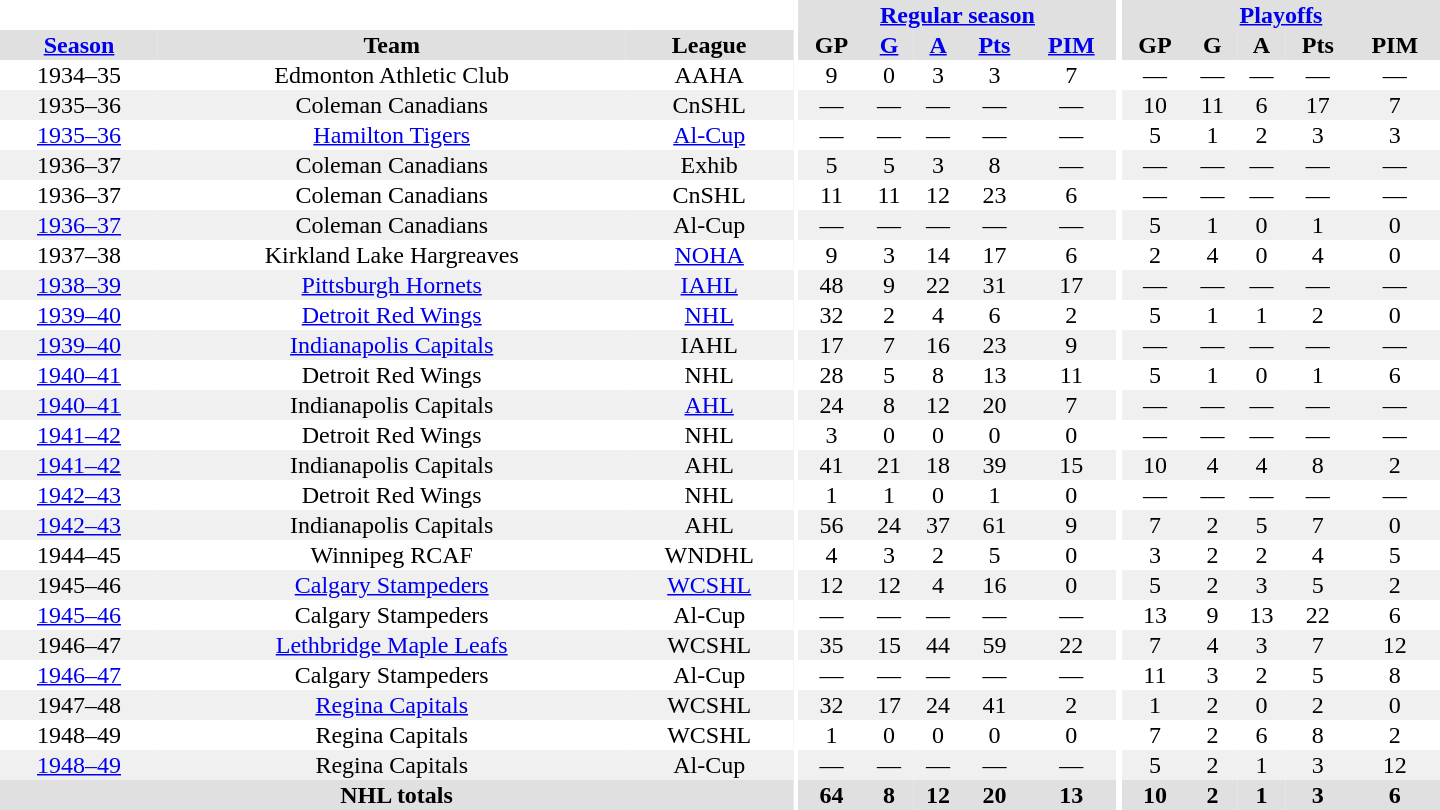<table border="0" cellpadding="1" cellspacing="0" style="text-align:center; width:60em">
<tr bgcolor="#e0e0e0">
<th colspan="3" bgcolor="#ffffff"></th>
<th rowspan="100" bgcolor="#ffffff"></th>
<th colspan="5"><a href='#'>Regular season</a></th>
<th rowspan="100" bgcolor="#ffffff"></th>
<th colspan="5"><a href='#'>Playoffs</a></th>
</tr>
<tr bgcolor="#e0e0e0">
<th><a href='#'>Season</a></th>
<th>Team</th>
<th>League</th>
<th>GP</th>
<th><a href='#'>G</a></th>
<th><a href='#'>A</a></th>
<th><a href='#'>Pts</a></th>
<th><a href='#'>PIM</a></th>
<th>GP</th>
<th>G</th>
<th>A</th>
<th>Pts</th>
<th>PIM</th>
</tr>
<tr>
<td>1934–35</td>
<td>Edmonton Athletic Club</td>
<td>AAHA</td>
<td>9</td>
<td>0</td>
<td>3</td>
<td>3</td>
<td>7</td>
<td>—</td>
<td>—</td>
<td>—</td>
<td>—</td>
<td>—</td>
</tr>
<tr bgcolor="#f0f0f0">
<td>1935–36</td>
<td>Coleman Canadians</td>
<td>CnSHL</td>
<td>—</td>
<td>—</td>
<td>—</td>
<td>—</td>
<td>—</td>
<td>10</td>
<td>11</td>
<td>6</td>
<td>17</td>
<td>7</td>
</tr>
<tr>
<td><a href='#'>1935–36</a></td>
<td><a href='#'>Hamilton Tigers</a></td>
<td><a href='#'>Al-Cup</a></td>
<td>—</td>
<td>—</td>
<td>—</td>
<td>—</td>
<td>—</td>
<td>5</td>
<td>1</td>
<td>2</td>
<td>3</td>
<td>3</td>
</tr>
<tr bgcolor="#f0f0f0">
<td>1936–37</td>
<td>Coleman Canadians</td>
<td>Exhib</td>
<td>5</td>
<td>5</td>
<td>3</td>
<td>8</td>
<td>—</td>
<td>—</td>
<td>—</td>
<td>—</td>
<td>—</td>
<td>—</td>
</tr>
<tr>
<td>1936–37</td>
<td>Coleman Canadians</td>
<td>CnSHL</td>
<td>11</td>
<td>11</td>
<td>12</td>
<td>23</td>
<td>6</td>
<td>—</td>
<td>—</td>
<td>—</td>
<td>—</td>
<td>—</td>
</tr>
<tr bgcolor="#f0f0f0">
<td><a href='#'>1936–37</a></td>
<td>Coleman Canadians</td>
<td>Al-Cup</td>
<td>—</td>
<td>—</td>
<td>—</td>
<td>—</td>
<td>—</td>
<td>5</td>
<td>1</td>
<td>0</td>
<td>1</td>
<td>0</td>
</tr>
<tr>
<td>1937–38</td>
<td>Kirkland Lake Hargreaves</td>
<td><a href='#'>NOHA</a></td>
<td>9</td>
<td>3</td>
<td>14</td>
<td>17</td>
<td>6</td>
<td>2</td>
<td>4</td>
<td>0</td>
<td>4</td>
<td>0</td>
</tr>
<tr bgcolor="#f0f0f0">
<td><a href='#'>1938–39</a></td>
<td><a href='#'>Pittsburgh Hornets</a></td>
<td><a href='#'>IAHL</a></td>
<td>48</td>
<td>9</td>
<td>22</td>
<td>31</td>
<td>17</td>
<td>—</td>
<td>—</td>
<td>—</td>
<td>—</td>
<td>—</td>
</tr>
<tr>
<td><a href='#'>1939–40</a></td>
<td><a href='#'>Detroit Red Wings</a></td>
<td><a href='#'>NHL</a></td>
<td>32</td>
<td>2</td>
<td>4</td>
<td>6</td>
<td>2</td>
<td>5</td>
<td>1</td>
<td>1</td>
<td>2</td>
<td>0</td>
</tr>
<tr bgcolor="#f0f0f0">
<td><a href='#'>1939–40</a></td>
<td><a href='#'>Indianapolis Capitals</a></td>
<td>IAHL</td>
<td>17</td>
<td>7</td>
<td>16</td>
<td>23</td>
<td>9</td>
<td>—</td>
<td>—</td>
<td>—</td>
<td>—</td>
<td>—</td>
</tr>
<tr>
<td><a href='#'>1940–41</a></td>
<td>Detroit Red Wings</td>
<td>NHL</td>
<td>28</td>
<td>5</td>
<td>8</td>
<td>13</td>
<td>11</td>
<td>5</td>
<td>1</td>
<td>0</td>
<td>1</td>
<td>6</td>
</tr>
<tr bgcolor="#f0f0f0">
<td><a href='#'>1940–41</a></td>
<td>Indianapolis Capitals</td>
<td><a href='#'>AHL</a></td>
<td>24</td>
<td>8</td>
<td>12</td>
<td>20</td>
<td>7</td>
<td>—</td>
<td>—</td>
<td>—</td>
<td>—</td>
<td>—</td>
</tr>
<tr>
<td><a href='#'>1941–42</a></td>
<td>Detroit Red Wings</td>
<td>NHL</td>
<td>3</td>
<td>0</td>
<td>0</td>
<td>0</td>
<td>0</td>
<td>—</td>
<td>—</td>
<td>—</td>
<td>—</td>
<td>—</td>
</tr>
<tr bgcolor="#f0f0f0">
<td><a href='#'>1941–42</a></td>
<td>Indianapolis Capitals</td>
<td>AHL</td>
<td>41</td>
<td>21</td>
<td>18</td>
<td>39</td>
<td>15</td>
<td>10</td>
<td>4</td>
<td>4</td>
<td>8</td>
<td>2</td>
</tr>
<tr>
<td><a href='#'>1942–43</a></td>
<td>Detroit Red Wings</td>
<td>NHL</td>
<td>1</td>
<td>1</td>
<td>0</td>
<td>1</td>
<td>0</td>
<td>—</td>
<td>—</td>
<td>—</td>
<td>—</td>
<td>—</td>
</tr>
<tr bgcolor="#f0f0f0">
<td><a href='#'>1942–43</a></td>
<td>Indianapolis Capitals</td>
<td>AHL</td>
<td>56</td>
<td>24</td>
<td>37</td>
<td>61</td>
<td>9</td>
<td>7</td>
<td>2</td>
<td>5</td>
<td>7</td>
<td>0</td>
</tr>
<tr>
<td>1944–45</td>
<td>Winnipeg RCAF</td>
<td>WNDHL</td>
<td>4</td>
<td>3</td>
<td>2</td>
<td>5</td>
<td>0</td>
<td>3</td>
<td>2</td>
<td>2</td>
<td>4</td>
<td>5</td>
</tr>
<tr bgcolor="#f0f0f0">
<td>1945–46</td>
<td><a href='#'>Calgary Stampeders</a></td>
<td><a href='#'>WCSHL</a></td>
<td>12</td>
<td>12</td>
<td>4</td>
<td>16</td>
<td>0</td>
<td>5</td>
<td>2</td>
<td>3</td>
<td>5</td>
<td>2</td>
</tr>
<tr>
<td><a href='#'>1945–46</a></td>
<td>Calgary Stampeders</td>
<td>Al-Cup</td>
<td>—</td>
<td>—</td>
<td>—</td>
<td>—</td>
<td>—</td>
<td>13</td>
<td>9</td>
<td>13</td>
<td>22</td>
<td>6</td>
</tr>
<tr bgcolor="#f0f0f0">
<td>1946–47</td>
<td><a href='#'>Lethbridge Maple Leafs</a></td>
<td>WCSHL</td>
<td>35</td>
<td>15</td>
<td>44</td>
<td>59</td>
<td>22</td>
<td>7</td>
<td>4</td>
<td>3</td>
<td>7</td>
<td>12</td>
</tr>
<tr>
<td><a href='#'>1946–47</a></td>
<td>Calgary Stampeders</td>
<td>Al-Cup</td>
<td>—</td>
<td>—</td>
<td>—</td>
<td>—</td>
<td>—</td>
<td>11</td>
<td>3</td>
<td>2</td>
<td>5</td>
<td>8</td>
</tr>
<tr bgcolor="#f0f0f0">
<td>1947–48</td>
<td><a href='#'>Regina Capitals</a></td>
<td>WCSHL</td>
<td>32</td>
<td>17</td>
<td>24</td>
<td>41</td>
<td>2</td>
<td>1</td>
<td>2</td>
<td>0</td>
<td>2</td>
<td>0</td>
</tr>
<tr>
<td>1948–49</td>
<td>Regina Capitals</td>
<td>WCSHL</td>
<td>1</td>
<td>0</td>
<td>0</td>
<td>0</td>
<td>0</td>
<td>7</td>
<td>2</td>
<td>6</td>
<td>8</td>
<td>2</td>
</tr>
<tr bgcolor="#f0f0f0">
<td><a href='#'>1948–49</a></td>
<td>Regina Capitals</td>
<td>Al-Cup</td>
<td>—</td>
<td>—</td>
<td>—</td>
<td>—</td>
<td>—</td>
<td>5</td>
<td>2</td>
<td>1</td>
<td>3</td>
<td>12</td>
</tr>
<tr bgcolor="#e0e0e0">
<th colspan="3">NHL totals</th>
<th>64</th>
<th>8</th>
<th>12</th>
<th>20</th>
<th>13</th>
<th>10</th>
<th>2</th>
<th>1</th>
<th>3</th>
<th>6</th>
</tr>
</table>
